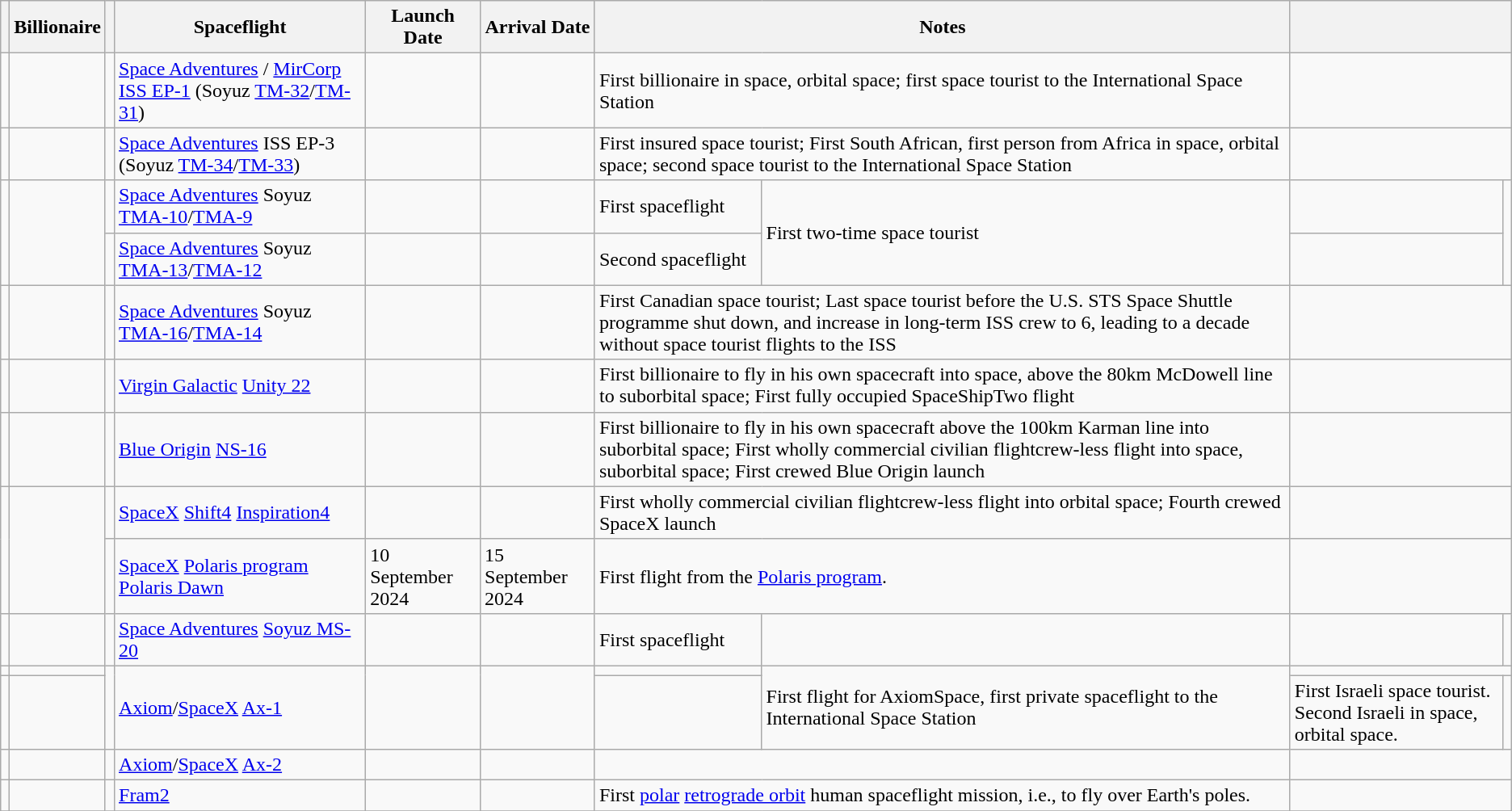<table class="wikitable sortable sticky-header">
<tr>
<th class=unsortable></th>
<th>Billionaire</th>
<th class=unsortable></th>
<th>Spaceflight</th>
<th>Launch Date</th>
<th>Arrival Date</th>
<th class=unsortable colspan=2>Notes</th>
<th class=unsortable colspan=2></th>
</tr>
<tr>
<td></td>
<td></td>
<td></td>
<td><a href='#'>Space Adventures</a> / <a href='#'>MirCorp</a> <a href='#'>ISS EP-1</a> (Soyuz <a href='#'>TM-32</a>/<a href='#'>TM-31</a>)</td>
<td></td>
<td></td>
<td colspan=2>First billionaire in space, orbital space; first space tourist to the International Space Station</td>
<td colspan=2></td>
</tr>
<tr>
<td></td>
<td></td>
<td></td>
<td><a href='#'>Space Adventures</a> ISS EP-3 (Soyuz <a href='#'>TM-34</a>/<a href='#'>TM-33</a>)</td>
<td></td>
<td></td>
<td colspan=2>First insured space tourist; First South African, first person from Africa in space, orbital space; second space tourist to the International Space Station</td>
<td colspan=2></td>
</tr>
<tr>
<td rowspan=2></td>
<td rowspan=2></td>
<td></td>
<td><a href='#'>Space Adventures</a> Soyuz <a href='#'>TMA-10</a>/<a href='#'>TMA-9</a></td>
<td></td>
<td></td>
<td>First spaceflight</td>
<td rowspan=2>First two-time space tourist</td>
<td></td>
<td rowspan=2></td>
</tr>
<tr>
<td></td>
<td><a href='#'>Space Adventures</a> Soyuz <a href='#'>TMA-13</a>/<a href='#'>TMA-12</a></td>
<td></td>
<td></td>
<td>Second spaceflight</td>
<td></td>
</tr>
<tr>
<td></td>
<td></td>
<td></td>
<td><a href='#'>Space Adventures</a> Soyuz <a href='#'>TMA-16</a>/<a href='#'>TMA-14</a></td>
<td></td>
<td></td>
<td colspan=2>First Canadian space tourist; Last space tourist before the U.S. STS Space Shuttle programme shut down, and increase in long-term ISS crew to 6, leading to a decade without space tourist flights to the ISS</td>
<td colspan=2></td>
</tr>
<tr>
<td></td>
<td></td>
<td></td>
<td><a href='#'>Virgin Galactic</a> <a href='#'>Unity 22</a></td>
<td></td>
<td></td>
<td colspan=2>First billionaire to fly in his own spacecraft into space, above the 80km McDowell line to suborbital space; First fully occupied SpaceShipTwo flight</td>
<td colspan=2></td>
</tr>
<tr>
<td></td>
<td></td>
<td></td>
<td><a href='#'>Blue Origin</a> <a href='#'>NS-16</a></td>
<td></td>
<td></td>
<td colspan=2>First billionaire to fly in his own spacecraft above the 100km Karman line into suborbital space; First wholly commercial civilian flightcrew-less flight into space, suborbital space; First crewed Blue Origin launch</td>
<td colspan=2></td>
</tr>
<tr>
<td rowspan=2></td>
<td rowspan=2></td>
<td></td>
<td><a href='#'>SpaceX</a> <a href='#'>Shift4</a> <a href='#'>Inspiration4</a></td>
<td></td>
<td></td>
<td colspan=2>First wholly commercial civilian flightcrew-less flight into orbital space; Fourth crewed SpaceX launch</td>
<td colspan=2></td>
</tr>
<tr>
<td></td>
<td><a href='#'>SpaceX</a> <a href='#'>Polaris program</a> <a href='#'>Polaris Dawn</a></td>
<td>10 September 2024</td>
<td>15 September 2024</td>
<td colspan=2>First flight from the <a href='#'>Polaris program</a>.</td>
<td colspan=2></td>
</tr>
<tr>
<td></td>
<td></td>
<td></td>
<td><a href='#'>Space Adventures</a> <a href='#'>Soyuz MS-20</a></td>
<td></td>
<td></td>
<td>First spaceflight</td>
<td></td>
<td></td>
<td></td>
</tr>
<tr>
<td></td>
<td></td>
<td rowspan=2></td>
<td rowspan=2><a href='#'>Axiom</a>/<a href='#'>SpaceX</a> <a href='#'>Ax-1</a></td>
<td rowspan=2></td>
<td rowspan=2></td>
<td></td>
<td rowspan=2>First flight for AxiomSpace, first private spaceflight to the International Space Station</td>
<td colspan=2></td>
</tr>
<tr>
<td></td>
<td></td>
<td></td>
<td>First Israeli space tourist. Second Israeli in space, orbital space.</td>
<td colspan=2></td>
</tr>
<tr>
<td></td>
<td></td>
<td></td>
<td><a href='#'>Axiom</a>/<a href='#'>SpaceX</a> <a href='#'>Ax-2</a></td>
<td></td>
<td></td>
<td colspan=2></td>
<td colspan=2></td>
</tr>
<tr>
<td></td>
<td></td>
<td></td>
<td><a href='#'>Fram2</a></td>
<td></td>
<td></td>
<td colspan=2>First <a href='#'>polar</a> <a href='#'>retrograde orbit</a> human spaceflight mission, i.e., to fly over Earth's poles.</td>
<td colspan=2></td>
</tr>
<tr>
</tr>
</table>
